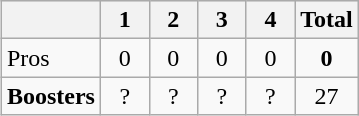<table class="wikitable" style="float:right; margin-left:3em;">
<tr style="text-align:center; background:#e6e6e6;">
<th></th>
<th width="25">1</th>
<th width="25">2</th>
<th width="25">3</th>
<th width="25">4<br><th>Total</th></th>
</tr>
<tr style="text-align:center;">
<td align="left">Pros</td>
<td>0</td>
<td>0</td>
<td>0</td>
<td>0</td>
<td><strong>0</strong></td>
</tr>
<tr style="text-align:center;">
<td align="left"><strong>Boosters</strong></td>
<td>?</td>
<td>?</td>
<td>?</td>
<td>?</td>
<td>27</td>
</tr>
</table>
